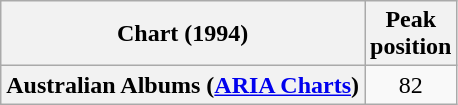<table class="wikitable sortable plainrowheaders" style="text-align:center">
<tr>
<th scope="col">Chart (1994)</th>
<th scope="col">Peak<br>position</th>
</tr>
<tr>
<th scope="row">Australian Albums (<a href='#'>ARIA Charts</a>)</th>
<td>82</td>
</tr>
</table>
